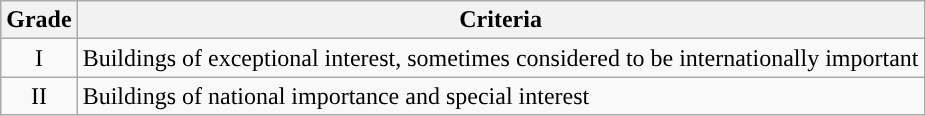<table class="wikitable">
<tr>
<th>Grade</th>
<th>Criteria</th>
</tr>
<tr>
<td align="center" >I</td>
<td>Buildings of exceptional interest, sometimes considered to be internationally important</td>
</tr>
<tr>
<td align="center" >II</td>
<td>Buildings of national importance and special interest</td>
</tr>
</table>
